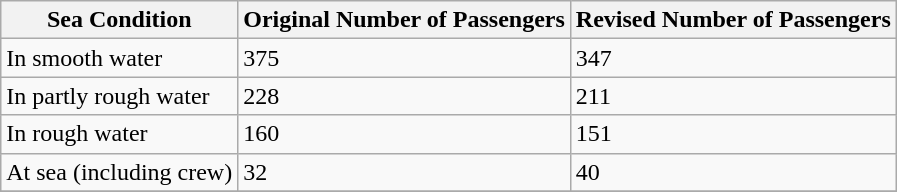<table class="wikitable">
<tr>
<th>Sea Condition</th>
<th>Original Number of Passengers</th>
<th>Revised Number of Passengers</th>
</tr>
<tr>
<td>In smooth water</td>
<td>375</td>
<td>347</td>
</tr>
<tr>
<td>In partly rough water</td>
<td>228</td>
<td>211</td>
</tr>
<tr>
<td>In rough water</td>
<td>160</td>
<td>151</td>
</tr>
<tr>
<td>At sea (including crew)</td>
<td>32</td>
<td>40</td>
</tr>
<tr>
</tr>
</table>
